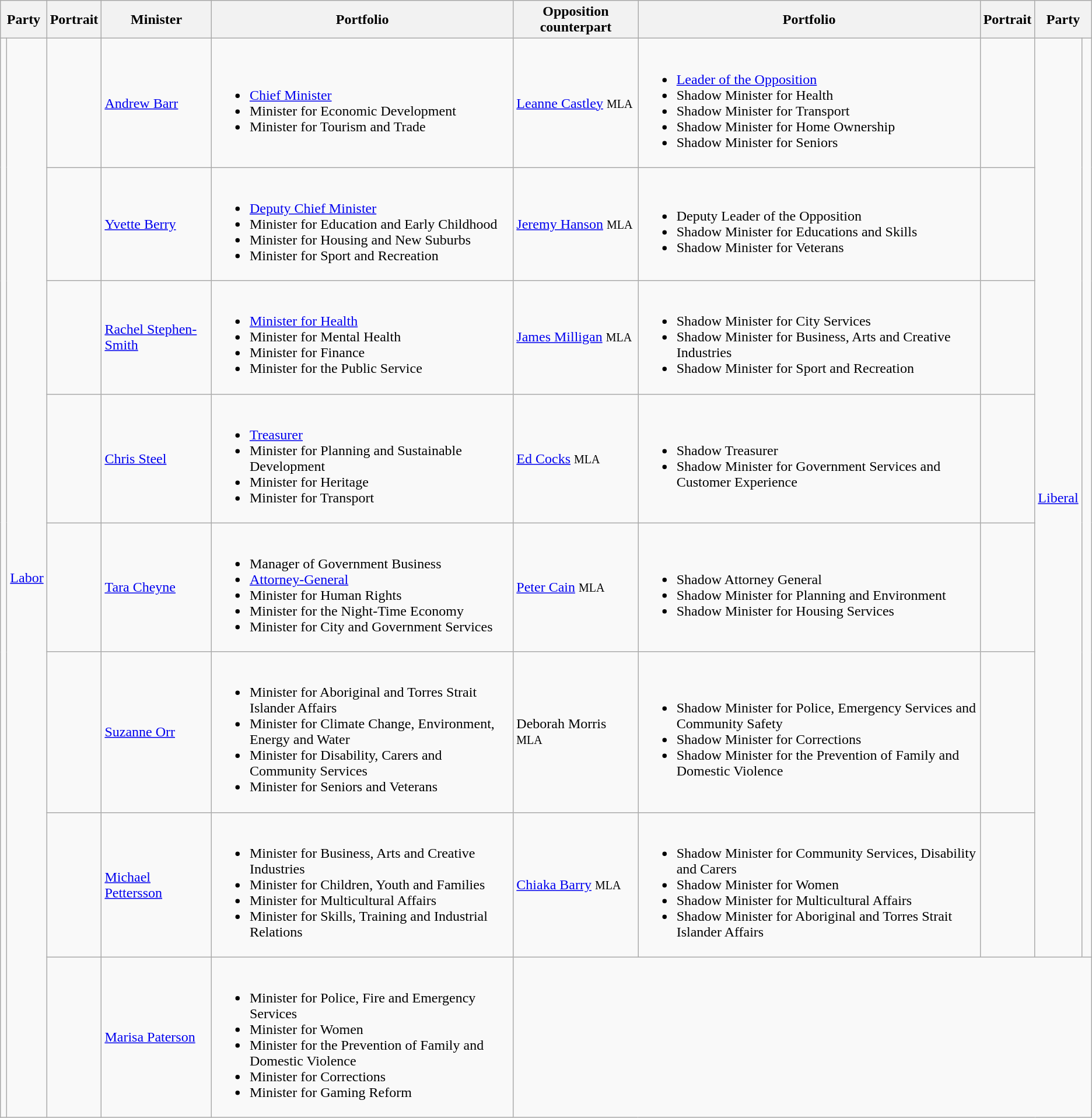<table class="wikitable">
<tr>
<th colspan=2>Party</th>
<th>Portrait</th>
<th>Minister</th>
<th>Portfolio</th>
<th>Opposition counterpart</th>
<th>Portfolio</th>
<th>Portrait</th>
<th colspan=2>Party</th>
</tr>
<tr>
<td rowspan=8 ></td>
<td rowspan=8><a href='#'>Labor</a></td>
<td></td>
<td><a href='#'>Andrew Barr</a></td>
<td><br><ul><li><a href='#'>Chief Minister</a></li><li>Minister for Economic Development</li><li>Minister for Tourism and Trade</li></ul></td>
<td><a href='#'>Leanne Castley</a> <small>MLA</small></td>
<td><br><ul><li><a href='#'>Leader of the Opposition</a></li><li>Shadow Minister for Health</li><li>Shadow Minister for Transport</li><li>Shadow Minister for Home Ownership</li><li>Shadow Minister for Seniors</li></ul></td>
<td></td>
<td rowspan=7><a href='#'>Liberal</a></td>
<td rowspan=7 > </td>
</tr>
<tr>
<td></td>
<td><a href='#'>Yvette Berry</a></td>
<td><br><ul><li><a href='#'>Deputy Chief Minister</a></li><li>Minister for Education and Early Childhood</li><li>Minister for Housing and New Suburbs</li><li>Minister for Sport and Recreation</li></ul></td>
<td><a href='#'>Jeremy Hanson</a> <small>MLA</small></td>
<td><br><ul><li>Deputy Leader of the Opposition</li><li>Shadow Minister for Educations and Skills</li><li>Shadow Minister for Veterans</li></ul></td>
<td></td>
</tr>
<tr>
<td></td>
<td><a href='#'>Rachel Stephen-Smith</a></td>
<td><br><ul><li><a href='#'>Minister for Health</a></li><li>Minister for Mental Health</li><li>Minister for Finance</li><li>Minister for the Public Service</li></ul></td>
<td><a href='#'>James Milligan</a> <small>MLA</small></td>
<td><br><ul><li>Shadow Minister for City Services</li><li>Shadow Minister for Business, Arts and Creative Industries</li><li>Shadow Minister for Sport and Recreation</li></ul></td>
<td></td>
</tr>
<tr>
<td></td>
<td><a href='#'>Chris Steel</a></td>
<td><br><ul><li><a href='#'>Treasurer</a></li><li>Minister for Planning and Sustainable Development</li><li>Minister for Heritage</li><li>Minister for Transport</li></ul></td>
<td><a href='#'>Ed Cocks</a> <small>MLA</small></td>
<td><br><ul><li>Shadow Treasurer</li><li>Shadow Minister for Government Services and Customer Experience</li></ul></td>
<td></td>
</tr>
<tr>
<td></td>
<td><a href='#'>Tara Cheyne</a></td>
<td><br><ul><li>Manager of Government Business</li><li><a href='#'>Attorney-General</a></li><li>Minister for Human Rights</li><li>Minister for the Night-Time Economy</li><li>Minister for City and Government Services</li></ul></td>
<td><a href='#'>Peter Cain</a> <small>MLA</small></td>
<td><br><ul><li>Shadow Attorney General</li><li>Shadow Minister for Planning and Environment</li><li>Shadow Minister for Housing Services</li></ul></td>
<td></td>
</tr>
<tr>
<td></td>
<td><a href='#'>Suzanne Orr</a></td>
<td><br><ul><li>Minister for Aboriginal and Torres Strait Islander Affairs</li><li>Minister for Climate Change, Environment, Energy and Water</li><li>Minister for Disability, Carers and Community Services</li><li>Minister for Seniors and Veterans</li></ul></td>
<td>Deborah Morris <small>MLA</small></td>
<td><br><ul><li>Shadow Minister for Police, Emergency Services and Community Safety</li><li>Shadow Minister for Corrections</li><li>Shadow Minister for the Prevention of Family and Domestic Violence</li></ul></td>
<td></td>
</tr>
<tr>
<td></td>
<td><a href='#'>Michael Pettersson</a></td>
<td><br><ul><li>Minister for Business, Arts and Creative Industries</li><li>Minister for Children, Youth and Families</li><li>Minister for Multicultural Affairs</li><li>Minister for Skills, Training and Industrial Relations</li></ul></td>
<td><a href='#'>Chiaka Barry</a> <small>MLA</small></td>
<td><br><ul><li>Shadow Minister for Community Services, Disability and Carers</li><li>Shadow Minister for Women</li><li>Shadow Minister for Multicultural Affairs</li><li>Shadow Minister for Aboriginal and Torres Strait Islander Affairs</li></ul></td>
<td></td>
</tr>
<tr>
<td></td>
<td><a href='#'>Marisa Paterson</a></td>
<td><br><ul><li>Minister for Police, Fire and Emergency Services</li><li>Minister for Women</li><li>Minister for the Prevention of Family and Domestic Violence</li><li>Minister for Corrections</li><li>Minister for Gaming Reform</li></ul></td>
</tr>
</table>
